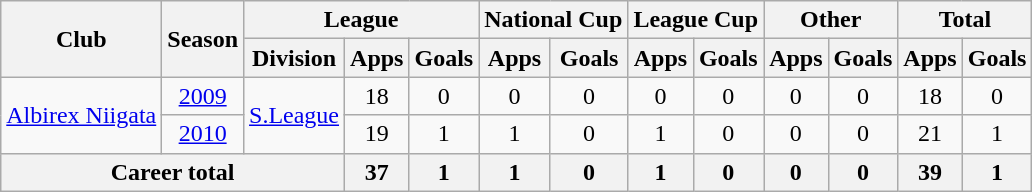<table class="wikitable" style="text-align: center">
<tr>
<th rowspan="2">Club</th>
<th rowspan="2">Season</th>
<th colspan="3">League</th>
<th colspan="2">National Cup</th>
<th colspan="2">League Cup</th>
<th colspan="2">Other</th>
<th colspan="2">Total</th>
</tr>
<tr>
<th>Division</th>
<th>Apps</th>
<th>Goals</th>
<th>Apps</th>
<th>Goals</th>
<th>Apps</th>
<th>Goals</th>
<th>Apps</th>
<th>Goals</th>
<th>Apps</th>
<th>Goals</th>
</tr>
<tr>
<td rowspan="2"><a href='#'>Albirex Niigata</a></td>
<td><a href='#'>2009</a></td>
<td rowspan="2"><a href='#'>S.League</a></td>
<td>18</td>
<td>0</td>
<td>0</td>
<td>0</td>
<td>0</td>
<td>0</td>
<td>0</td>
<td>0</td>
<td>18</td>
<td>0</td>
</tr>
<tr>
<td><a href='#'>2010</a></td>
<td>19</td>
<td>1</td>
<td>1</td>
<td>0</td>
<td>1</td>
<td>0</td>
<td>0</td>
<td>0</td>
<td>21</td>
<td>1</td>
</tr>
<tr>
<th colspan=3>Career total</th>
<th>37</th>
<th>1</th>
<th>1</th>
<th>0</th>
<th>1</th>
<th>0</th>
<th>0</th>
<th>0</th>
<th>39</th>
<th>1</th>
</tr>
</table>
